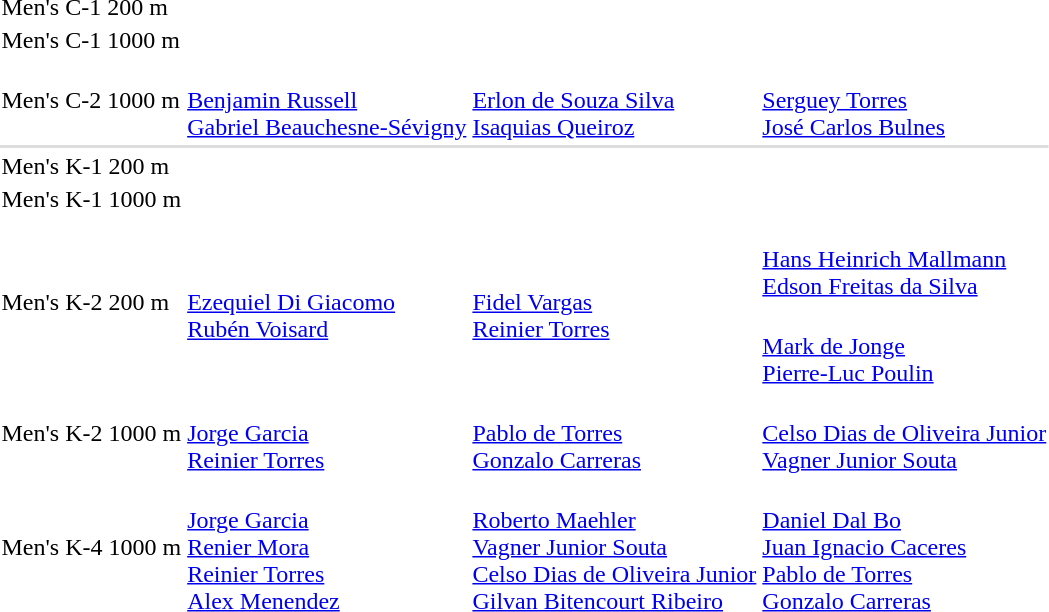<table>
<tr>
<td>Men's C-1 200 m<br></td>
<td></td>
<td></td>
<td></td>
</tr>
<tr>
<td>Men's C-1 1000 m<br></td>
<td></td>
<td></td>
<td></td>
</tr>
<tr>
<td>Men's C-2 1000 m<br></td>
<td><br><a href='#'>Benjamin Russell</a><br><a href='#'>Gabriel Beauchesne-Sévigny</a></td>
<td><br><a href='#'>Erlon de Souza Silva</a><br><a href='#'>Isaquias Queiroz</a></td>
<td><br><a href='#'>Serguey Torres</a><br><a href='#'>José Carlos Bulnes</a></td>
</tr>
<tr bgcolor=#DDDDDD>
<td colspan=7></td>
</tr>
<tr>
<td>Men's K-1 200 m<br></td>
<td></td>
<td></td>
<td></td>
</tr>
<tr>
<td>Men's K-1 1000 m<br></td>
<td></td>
<td></td>
<td></td>
</tr>
<tr>
<td rowspan=2>Men's K-2 200 m<br></td>
<td rowspan=2><br><a href='#'>Ezequiel Di Giacomo</a><br><a href='#'>Rubén Voisard</a></td>
<td rowspan=2><br><a href='#'>Fidel Vargas</a><br><a href='#'>Reinier Torres</a></td>
<td><br><a href='#'>Hans Heinrich Mallmann</a><br><a href='#'>Edson Freitas da Silva</a></td>
</tr>
<tr>
<td><br><a href='#'>Mark de Jonge</a><br><a href='#'>Pierre-Luc Poulin</a></td>
</tr>
<tr>
<td>Men's K-2 1000 m<br></td>
<td><br><a href='#'>Jorge Garcia</a><br><a href='#'>Reinier Torres</a></td>
<td><br><a href='#'>Pablo de Torres</a><br><a href='#'>Gonzalo Carreras</a></td>
<td><br><a href='#'>Celso Dias de Oliveira Junior</a><br><a href='#'>Vagner Junior Souta</a></td>
</tr>
<tr>
<td>Men's K-4 1000 m<br></td>
<td><br><a href='#'>Jorge Garcia</a><br><a href='#'>Renier Mora</a><br><a href='#'>Reinier Torres</a><br><a href='#'>Alex Menendez</a></td>
<td><br><a href='#'>Roberto Maehler</a><br><a href='#'>Vagner Junior Souta</a><br><a href='#'>Celso Dias de Oliveira Junior</a><br><a href='#'>Gilvan Bitencourt Ribeiro</a></td>
<td><br><a href='#'>Daniel Dal Bo</a><br><a href='#'>Juan Ignacio Caceres</a><br><a href='#'>Pablo de Torres</a><br><a href='#'>Gonzalo Carreras</a></td>
</tr>
</table>
